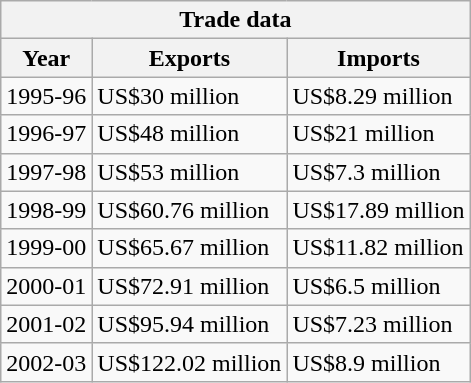<table class="wikitable">
<tr>
<th colspan="6"><strong>Trade data</strong></th>
</tr>
<tr>
<th>Year</th>
<th>Exports</th>
<th>Imports</th>
</tr>
<tr>
<td>1995-96</td>
<td>US$30 million</td>
<td>US$8.29 million</td>
</tr>
<tr>
<td>1996-97</td>
<td>US$48 million</td>
<td>US$21 million</td>
</tr>
<tr>
<td>1997-98</td>
<td>US$53 million</td>
<td>US$7.3 million</td>
</tr>
<tr>
<td>1998-99</td>
<td>US$60.76 million</td>
<td>US$17.89 million</td>
</tr>
<tr>
<td>1999-00</td>
<td>US$65.67 million</td>
<td>US$11.82 million</td>
</tr>
<tr>
<td>2000-01</td>
<td>US$72.91 million</td>
<td>US$6.5 million</td>
</tr>
<tr>
<td>2001-02</td>
<td>US$95.94 million</td>
<td>US$7.23 million</td>
</tr>
<tr>
<td>2002-03</td>
<td>US$122.02 million</td>
<td>US$8.9 million</td>
</tr>
</table>
